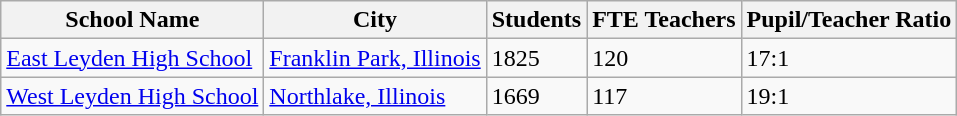<table class="wikitable">
<tr>
<th>School Name</th>
<th>City</th>
<th>Students</th>
<th>FTE Teachers</th>
<th>Pupil/Teacher Ratio</th>
</tr>
<tr>
<td><a href='#'>East Leyden High School</a></td>
<td><a href='#'>Franklin Park, Illinois</a></td>
<td>1825</td>
<td>120</td>
<td>17:1</td>
</tr>
<tr>
<td><a href='#'>West Leyden High School</a></td>
<td><a href='#'>Northlake, Illinois</a></td>
<td>1669</td>
<td>117</td>
<td>19:1</td>
</tr>
</table>
